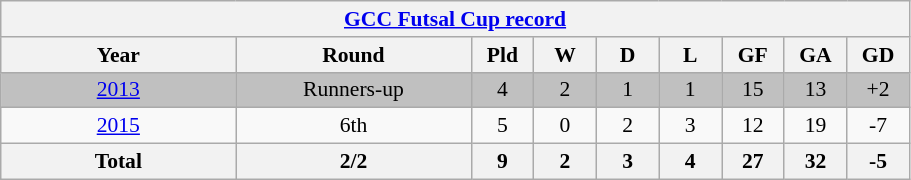<table class="wikitable" style="text-align: center;font-size:90%;">
<tr>
<th colspan=9><a href='#'>GCC Futsal Cup record</a></th>
</tr>
<tr>
<th width=150>Year</th>
<th width=150>Round</th>
<th width=35>Pld</th>
<th width=35>W</th>
<th width=35>D</th>
<th width=35>L</th>
<th width=35>GF</th>
<th width=35>GA</th>
<th width=35>GD</th>
</tr>
<tr bgcolor=silver>
<td> <a href='#'>2013</a></td>
<td>Runners-up</td>
<td>4</td>
<td>2</td>
<td>1</td>
<td>1</td>
<td>15</td>
<td>13</td>
<td>+2</td>
</tr>
<tr bgcolor=>
<td> <a href='#'>2015</a></td>
<td>6th</td>
<td>5</td>
<td>0</td>
<td>2</td>
<td>3</td>
<td>12</td>
<td>19</td>
<td>-7</td>
</tr>
<tr>
<th><strong>Total</strong></th>
<th>2/2</th>
<th>9</th>
<th>2</th>
<th>3</th>
<th>4</th>
<th>27</th>
<th>32</th>
<th>-5</th>
</tr>
</table>
